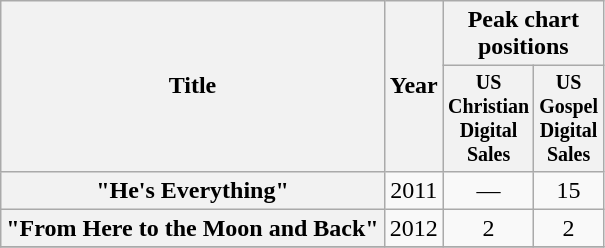<table class="wikitable plainrowheaders" style="text-align:center;">
<tr>
<th rowspan="2">Title</th>
<th rowspan="2">Year</th>
<th colspan="2">Peak chart positions</th>
</tr>
<tr style="font-size:smaller;">
<th width="40">US Christian<br>Digital<br>Sales<br></th>
<th width="40">US Gospel<br>Digital<br>Sales<br></th>
</tr>
<tr>
<th scope="row">"He's Everything"</th>
<td>2011</td>
<td>—</td>
<td>15</td>
</tr>
<tr>
<th scope = "row">"From Here to the Moon and Back"</th>
<td>2012</td>
<td>2</td>
<td>2</td>
</tr>
<tr>
</tr>
</table>
